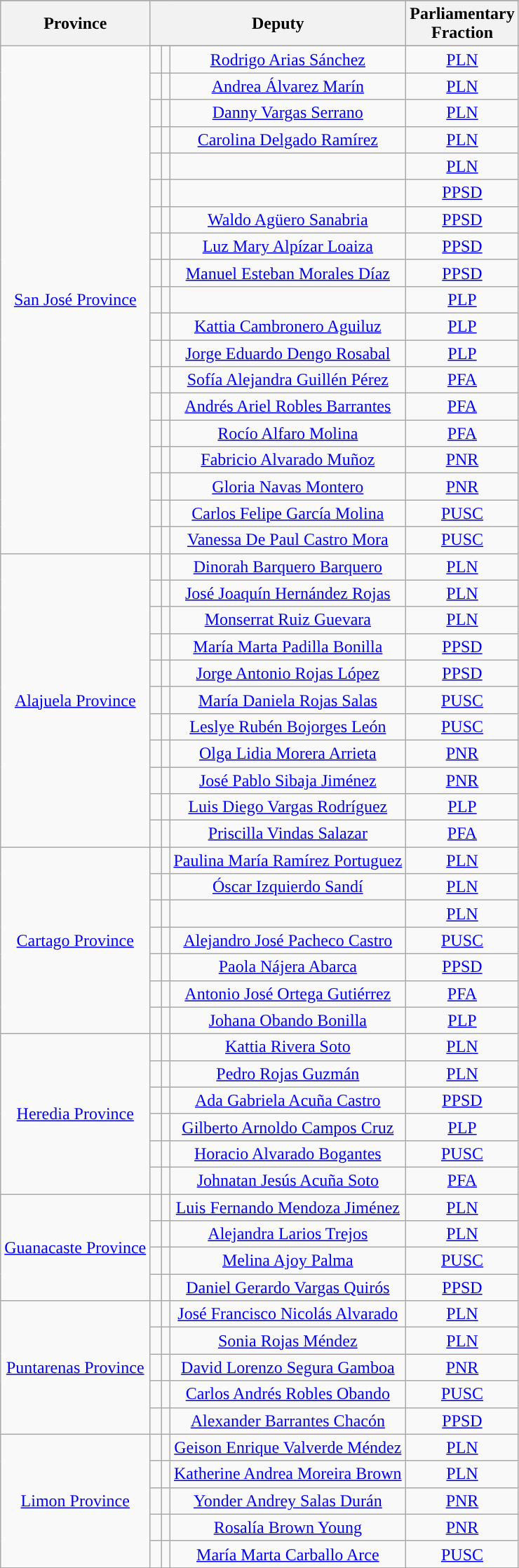<table class="wikitable">
<tr align="center" valign="bottom">
</tr>
<tr>
<th height="16">Province</th>
<th colspan=3>Deputy</th>
<th>Parliamentary<br>Fraction</th>
</tr>
<tr>
<td rowspan="20"  height="15" align="center"><a href='#'>San José Province</a><br> </td>
</tr>
<tr>
<td style="background-color:"> </td>
<td align="center"  valign="bottom"></td>
<td align="center"  valign="bottom"><a href='#'>Rodrigo Arias Sánchez</a></td>
<td align="center"  valign="bottom"> <a href='#'>PLN</a></td>
</tr>
<tr>
<td style="background-color:"> </td>
<td align="center"  valign="bottom"></td>
<td align="center"  valign="bottom"><a href='#'>Andrea Álvarez Marín</a></td>
<td align="center"  valign="bottom"> <a href='#'>PLN</a></td>
</tr>
<tr>
<td style="background-color:"> </td>
<td align="center"  valign="bottom"></td>
<td align="center"  valign="bottom"><a href='#'>Danny Vargas Serrano</a></td>
<td align="center"  valign="bottom"> <a href='#'>PLN</a></td>
</tr>
<tr>
<td style="background-color:"> </td>
<td align="center"  valign="bottom"></td>
<td align="center"  valign="bottom"><a href='#'>Carolina Delgado Ramírez</a></td>
<td align="center"  valign="bottom"> <a href='#'>PLN</a></td>
</tr>
<tr>
<td style="background-color:"> </td>
<td align="center"  valign="bottom"></td>
<td align="center"  valign="bottom"></td>
<td align="center"  valign="bottom"> <a href='#'>PLN</a></td>
</tr>
<tr>
<td style="background-color:"> </td>
<td align="center"  valign="bottom"></td>
<td align="center"  valign="bottom"></td>
<td align="center"  valign="bottom"> <a href='#'>PPSD</a></td>
</tr>
<tr>
<td style="background-color:"> </td>
<td align="center"  valign="bottom"></td>
<td align="center"  valign="bottom"><a href='#'>Waldo Agüero Sanabria</a></td>
<td align="center"  valign="bottom"> <a href='#'>PPSD</a></td>
</tr>
<tr>
<td style="background-color:"> </td>
<td align="center"  valign="bottom"></td>
<td align="center"  valign="bottom"><a href='#'>Luz Mary Alpízar Loaiza</a></td>
<td align="center"  valign="bottom"> <a href='#'>PPSD</a></td>
</tr>
<tr>
<td style="background-color:"> </td>
<td align="center"  valign="bottom"></td>
<td align="center"  valign="bottom"><a href='#'>Manuel Esteban Morales Díaz</a></td>
<td align="center"  valign="center"> <a href='#'>PPSD</a></td>
</tr>
<tr>
<td style="background-color:"> </td>
<td align="center"  valign="bottom"></td>
<td align="center"  valign="bottom"></td>
<td align="center"  valign="center"> <a href='#'>PLP</a></td>
</tr>
<tr>
<td style="background-color:"> </td>
<td align="center"  valign="bottom"></td>
<td align="center"  valign="bottom"><a href='#'>Kattia Cambronero Aguiluz</a></td>
<td align="center"  valign="bottom"> <a href='#'>PLP</a></td>
</tr>
<tr>
<td style="background-color:"> </td>
<td align="center"  valign="bottom"></td>
<td align="center"  valign="bottom"><a href='#'>Jorge Eduardo Dengo Rosabal</a></td>
<td align="center"  valign="bottom"> <a href='#'>PLP</a></td>
</tr>
<tr>
<td style="background-color:"> </td>
<td align="center"  valign="bottom"></td>
<td align="center"  valign="bottom"><a href='#'>Sofía Alejandra Guillén Pérez</a></td>
<td align="center"  valign="bottom"> <a href='#'>PFA</a></td>
</tr>
<tr>
<td style="background-color:"> </td>
<td align="center"  valign="bottom"></td>
<td align="center"  valign="bottom"><a href='#'>Andrés Ariel Robles Barrantes</a></td>
<td align="center"  valign="bottom"> <a href='#'>PFA</a></td>
</tr>
<tr>
<td style="background-color:"> </td>
<td align="center"  valign="bottom"></td>
<td align="center"  valign="bottom"><a href='#'>Rocío Alfaro Molina</a></td>
<td align="center"  valign="bottom"> <a href='#'>PFA</a></td>
</tr>
<tr>
<td style="background-color:"> </td>
<td align="center"  valign="bottom"></td>
<td align="center"  valign="bottom"><a href='#'>Fabricio Alvarado Muñoz</a></td>
<td align="center"  valign="bottom">  <a href='#'>PNR</a></td>
</tr>
<tr>
<td style="background-color:"> </td>
<td align="center"  valign="bottom"></td>
<td align="center"  valign="bottom"><a href='#'>Gloria Navas Montero</a></td>
<td align="center"  valign="bottom">  <a href='#'>PNR</a></td>
</tr>
<tr>
<td style="background-color:"> </td>
<td align="center"  valign="bottom"></td>
<td align="center"  valign="bottom"><a href='#'>Carlos Felipe García Molina</a></td>
<td align="center"  valign="bottom"> <a href='#'>PUSC</a></td>
</tr>
<tr>
<td style="background-color:"> </td>
<td align="center"  valign="bottom"></td>
<td align="center"  valign="bottom"><a href='#'>Vanessa De Paul Castro Mora</a></td>
<td align="center"  valign="bottom"> <a href='#'>PUSC</a></td>
</tr>
<tr>
<td rowspan="11"  height="15" align="center"><a href='#'>Alajuela Province</a><br></td>
<td style="background-color:"> </td>
<td align="center"  valign="bottom"></td>
<td align="center"  valign="bottom"><a href='#'>Dinorah Barquero Barquero</a></td>
<td align="center"  valign="bottom"> <a href='#'>PLN</a></td>
</tr>
<tr>
<td style="background-color:"> </td>
<td align="center"  valign="bottom"></td>
<td align="center"  valign="bottom"><a href='#'>José Joaquín Hernández Rojas</a></td>
<td align="center"  valign="bottom"> <a href='#'>PLN</a></td>
</tr>
<tr>
<td style="background-color:"> </td>
<td align="center"  valign="bottom"></td>
<td align="center"  valign="bottom"><a href='#'>Monserrat Ruiz Guevara</a></td>
<td align="center"  valign="bottom"> <a href='#'>PLN</a></td>
</tr>
<tr>
<td style="background-color:"> </td>
<td align="center"  valign="bottom"></td>
<td align="center"  valign="bottom"><a href='#'>María Marta Padilla Bonilla</a></td>
<td align="center"  valign="bottom"> <a href='#'>PPSD</a></td>
</tr>
<tr>
<td style="background-color:"> </td>
<td align="center"  valign="bottom"></td>
<td align="center"  valign="bottom"><a href='#'>Jorge Antonio Rojas López</a></td>
<td align="center"  valign="bottom"> <a href='#'>PPSD</a></td>
</tr>
<tr>
<td style="background-color:"> </td>
<td align="center"  valign="bottom"></td>
<td align="center"  valign="bottom"><a href='#'>María Daniela Rojas Salas</a></td>
<td align="center"  valign="bottom"> <a href='#'>PUSC</a></td>
</tr>
<tr>
<td style="background-color:"> </td>
<td align="center"  valign="bottom"></td>
<td align="center"  valign="bottom"><a href='#'>Leslye Rubén Bojorges León</a></td>
<td align="center"  valign="bottom"> <a href='#'>PUSC</a></td>
</tr>
<tr>
<td style="background-color:"> </td>
<td align="center"  valign="bottom"></td>
<td align="center"  valign="bottom"><a href='#'>Olga Lidia Morera Arrieta</a></td>
<td align="center"  valign="bottom">  <a href='#'>PNR</a></td>
</tr>
<tr>
<td style="background-color:"> </td>
<td align="center"  valign="bottom"></td>
<td align="center"  valign="bottom"><a href='#'>José Pablo Sibaja Jiménez</a></td>
<td align="center"  valign="bottom">  <a href='#'>PNR</a></td>
</tr>
<tr>
<td style="background-color:"> </td>
<td align="center"  valign="bottom"></td>
<td align="center"  valign="bottom"><a href='#'>Luis Diego Vargas Rodríguez</a></td>
<td align="center"  valign="bottom"> <a href='#'>PLP</a></td>
</tr>
<tr>
<td style="background-color:"> </td>
<td align="center"  valign="bottom"></td>
<td align="center"  valign="bottom"><a href='#'>Priscilla Vindas Salazar</a></td>
<td align="center"  valign="bottom"> <a href='#'>PFA</a></td>
</tr>
<tr>
<td rowspan="7"  height="15" align="center"><a href='#'>Cartago Province</a><br> </td>
<td style="background-color:"> </td>
<td align="center"  valign="bottom"></td>
<td align="center"  valign="bottom"><a href='#'>Paulina María Ramírez Portuguez</a></td>
<td align="center"  valign="bottom"> <a href='#'>PLN</a></td>
</tr>
<tr>
<td style="background-color:"> </td>
<td align="center"  valign="bottom"></td>
<td align="center"  valign="bottom"><a href='#'>Óscar Izquierdo Sandí</a></td>
<td align="center"  valign="bottom"> <a href='#'>PLN</a></td>
</tr>
<tr>
<td style="background-color:"> </td>
<td align="center"  valign="bottom"></td>
<td align="center"  valign="bottom"></td>
<td align="center"  valign="bottom"> <a href='#'>PLN</a></td>
</tr>
<tr>
<td style="background-color:"> </td>
<td align="center"  valign="bottom"></td>
<td align="center"  valign="bottom"><a href='#'>Alejandro José Pacheco Castro</a></td>
<td align="center"  valign="bottom"> <a href='#'>PUSC</a></td>
</tr>
<tr>
<td style="background-color:"> </td>
<td align="center"  valign="bottom"></td>
<td align="center"  valign="bottom"><a href='#'>Paola Nájera Abarca</a></td>
<td align="center"  valign="bottom"> <a href='#'>PPSD</a></td>
</tr>
<tr>
<td style="background-color:"> </td>
<td align="center"  valign="bottom"></td>
<td align="center"  valign="bottom"><a href='#'>Antonio José Ortega Gutiérrez</a></td>
<td align="center"  valign="bottom"> <a href='#'>PFA</a></td>
</tr>
<tr>
<td style="background-color:"> </td>
<td align="center"  valign="bottom"></td>
<td align="center"  valign="bottom"><a href='#'>Johana Obando Bonilla</a></td>
<td align="center"  valign="bottom"> <a href='#'>PLP</a></td>
</tr>
<tr>
<td rowspan="6"  height="15" align="center"><a href='#'>Heredia Province</a><br></td>
<td style="background-color:"> </td>
<td align="center"  valign="bottom"></td>
<td align="center"  valign="bottom"><a href='#'>Kattia Rivera Soto</a></td>
<td align="center"  valign="bottom"> <a href='#'>PLN</a></td>
</tr>
<tr>
<td style="background-color:"> </td>
<td align="center"  valign="bottom"></td>
<td align="center"  valign="bottom"><a href='#'>Pedro Rojas Guzmán</a></td>
<td align="center"  valign="bottom"> <a href='#'>PLN</a></td>
</tr>
<tr>
<td style="background-color:"> </td>
<td align="center"  valign="bottom"></td>
<td align="center"  valign="bottom"><a href='#'>Ada Gabriela Acuña Castro</a></td>
<td align="center"  valign="bottom"> <a href='#'>PPSD</a></td>
</tr>
<tr>
<td style="background-color:"> </td>
<td align="center"  valign="bottom"></td>
<td align="center"  valign="bottom"><a href='#'>Gilberto Arnoldo Campos Cruz</a></td>
<td align="center"  valign="bottom"> <a href='#'>PLP</a></td>
</tr>
<tr>
<td style="background-color:"> </td>
<td align="center"  valign="bottom"></td>
<td align="center"  valign="bottom"><a href='#'>Horacio Alvarado Bogantes</a></td>
<td align="center"  valign="bottom"> <a href='#'>PUSC</a></td>
</tr>
<tr>
<td style="background-color:"> </td>
<td align="center"  valign="bottom"></td>
<td align="center"  valign="bottom"><a href='#'>Johnatan Jesús Acuña Soto</a></td>
<td align="center"  valign="bottom"> <a href='#'>PFA</a></td>
</tr>
<tr>
<td rowspan="4"  height="15" align="center"><a href='#'>Guanacaste Province</a><br></td>
<td style="background-color:"> </td>
<td align="center"  valign="bottom"></td>
<td align="center"  valign="bottom"><a href='#'>Luis Fernando Mendoza Jiménez</a></td>
<td align="center"  valign="bottom"> <a href='#'>PLN</a></td>
</tr>
<tr>
<td style="background-color:"> </td>
<td align="center"  valign="bottom"></td>
<td align="center"  valign="bottom"><a href='#'>Alejandra Larios Trejos</a></td>
<td align="center"  valign="bottom"> <a href='#'>PLN</a></td>
</tr>
<tr>
<td style="background-color:"> </td>
<td align="center"  valign="bottom"></td>
<td align="center"  valign="bottom"><a href='#'>Melina Ajoy Palma</a></td>
<td align="center"  valign="bottom"> <a href='#'>PUSC</a></td>
</tr>
<tr>
<td style="background-color:"> </td>
<td align="center"  valign="bottom"></td>
<td align="center"  valign="bottom"><a href='#'>Daniel Gerardo Vargas Quirós</a></td>
<td align="center"  valign="bottom"> <a href='#'>PPSD</a></td>
</tr>
<tr>
<td rowspan="5"  height="15" align="center"><a href='#'>Puntarenas Province</a><br></td>
<td style="background-color:"> </td>
<td align="center"  valign="bottom"></td>
<td align="center"  valign="bottom"><a href='#'>José Francisco Nicolás Alvarado</a></td>
<td align="center"  valign="bottom"> <a href='#'>PLN</a></td>
</tr>
<tr>
<td style="background-color:"> </td>
<td align="center"  valign="bottom"></td>
<td align="center"  valign="bottom"><a href='#'>Sonia Rojas Méndez</a></td>
<td align="center"  valign="bottom"> <a href='#'>PLN</a></td>
</tr>
<tr>
<td style="background-color:"> </td>
<td align="center"  valign="bottom"></td>
<td align="center"  valign="bottom"><a href='#'>David Lorenzo Segura Gamboa</a></td>
<td align="center"  valign="bottom">  <a href='#'>PNR</a></td>
</tr>
<tr>
<td style="background-color:"> </td>
<td align="center"  valign="bottom"></td>
<td align="center"  valign="bottom"><a href='#'>Carlos Andrés Robles Obando</a></td>
<td align="center"  valign="bottom"> <a href='#'>PUSC</a></td>
</tr>
<tr>
<td style="background-color:"> </td>
<td align="center"  valign="bottom"></td>
<td align="center"  valign="bottom"><a href='#'>Alexander Barrantes Chacón</a></td>
<td align="center"  valign="bottom"> <a href='#'>PPSD</a></td>
</tr>
<tr>
<td rowspan="5"  height="15" align="center"><a href='#'>Limon Province</a><br></td>
<td style="background-color:"> </td>
<td align="center"  valign="bottom"></td>
<td align="center"  valign="bottom"><a href='#'>Geison Enrique Valverde Méndez</a></td>
<td align="center"  valign="bottom"> <a href='#'>PLN</a></td>
</tr>
<tr>
<td style="background-color:"> </td>
<td align="center"  valign="bottom"></td>
<td align="center"  valign="bottom"><a href='#'>Katherine Andrea Moreira Brown</a></td>
<td align="center"  valign="bottom"> <a href='#'>PLN</a></td>
</tr>
<tr>
<td style="background-color:"> </td>
<td align="center"  valign="bottom"></td>
<td align="center"  valign="bottom"><a href='#'>Yonder Andrey Salas Durán</a></td>
<td align="center"  valign="bottom">  <a href='#'>PNR</a></td>
</tr>
<tr>
<td style="background-color:"> </td>
<td align="center"  valign="bottom"></td>
<td align="center"  valign="bottom"><a href='#'>Rosalía Brown Young</a></td>
<td align="center"  valign="bottom">  <a href='#'>PNR</a></td>
</tr>
<tr>
<td style="background-color:"> </td>
<td align="center"  valign="bottom"></td>
<td align="center"  valign="bottom"><a href='#'>María Marta Carballo Arce</a></td>
<td align="center"  valign="bottom"> <a href='#'>PUSC</a></td>
</tr>
</table>
